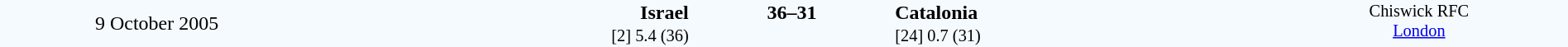<table style="width: 100%; background:#F5FAFF;" cellspacing="0">
<tr>
<td align=center rowspan=3 width=20%>9 October 2005</td>
</tr>
<tr>
<td width=24% align=right><strong>Israel</strong></td>
<td align=center width=13%><strong>36–31</strong></td>
<td width=24%><strong>Catalonia</strong></td>
<td style=font-size:85% rowspan=3 valign=top align=center>Chiswick RFC<br><a href='#'>London</a></td>
</tr>
<tr style=font-size:85%>
<td align=right>[2] 5.4 (36)</td>
<td></td>
<td>[24] 0.7 (31)</td>
</tr>
</table>
